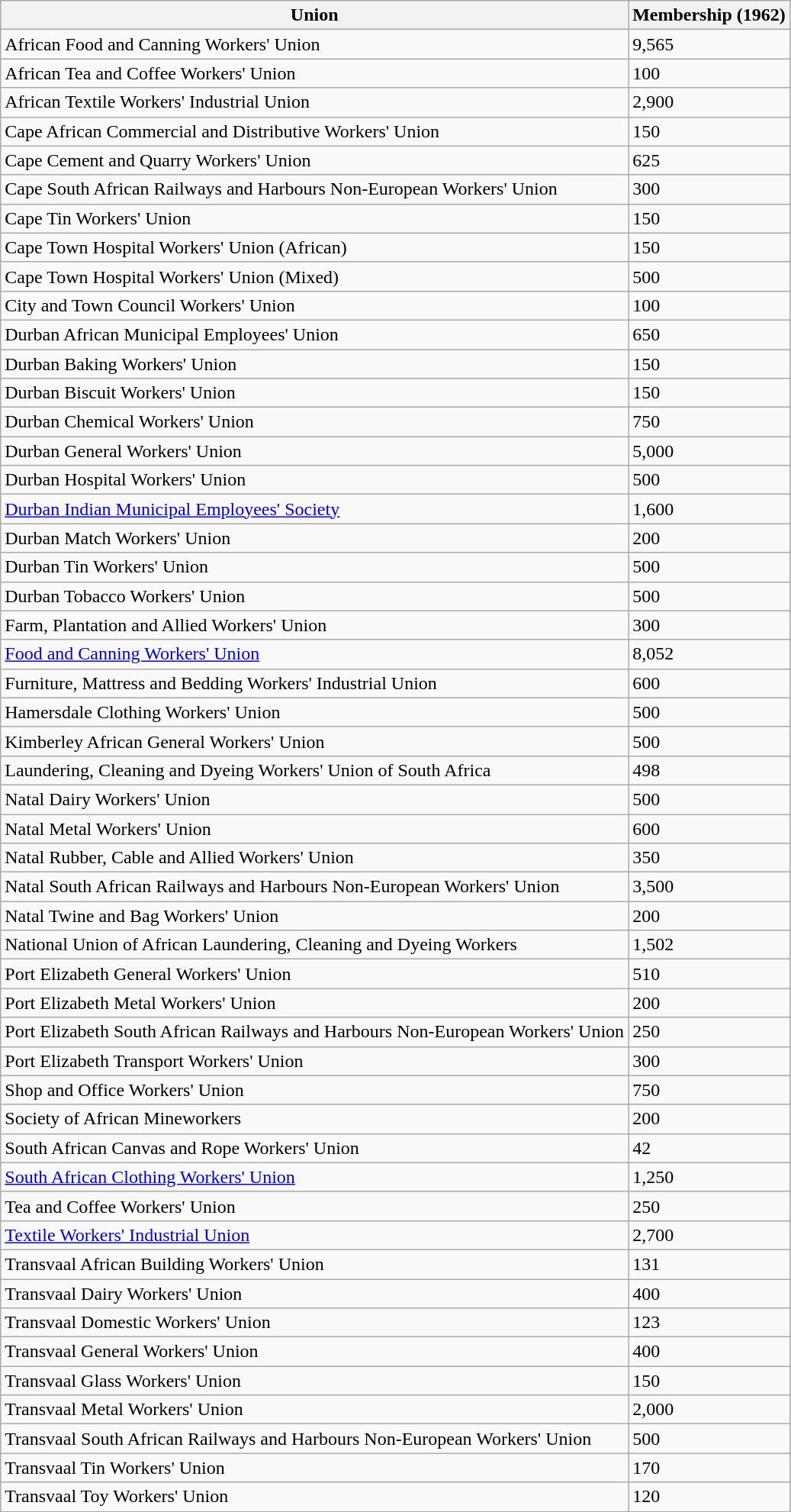<table class="wikitable sortable">
<tr>
<th>Union</th>
<th>Membership (1962)</th>
</tr>
<tr>
<td>African Food and Canning Workers' Union</td>
<td>9,565</td>
</tr>
<tr>
<td>African Tea and Coffee Workers' Union</td>
<td>100</td>
</tr>
<tr>
<td>African Textile Workers' Industrial Union</td>
<td>2,900</td>
</tr>
<tr>
<td>Cape African Commercial and Distributive Workers' Union</td>
<td>150</td>
</tr>
<tr>
<td>Cape Cement and Quarry Workers' Union</td>
<td>625</td>
</tr>
<tr>
<td>Cape South African Railways and Harbours Non-European Workers' Union</td>
<td>300</td>
</tr>
<tr>
<td>Cape Tin Workers' Union</td>
<td>150</td>
</tr>
<tr>
<td>Cape Town Hospital Workers' Union (African)</td>
<td>150</td>
</tr>
<tr>
<td>Cape Town Hospital Workers' Union (Mixed)</td>
<td>500</td>
</tr>
<tr>
<td>City and Town Council Workers' Union</td>
<td>100</td>
</tr>
<tr>
<td>Durban African Municipal Employees' Union</td>
<td>650</td>
</tr>
<tr>
<td>Durban Baking Workers' Union</td>
<td>150</td>
</tr>
<tr>
<td>Durban Biscuit Workers' Union</td>
<td>150</td>
</tr>
<tr>
<td>Durban Chemical Workers' Union</td>
<td>750</td>
</tr>
<tr>
<td>Durban General Workers' Union</td>
<td>5,000</td>
</tr>
<tr>
<td>Durban Hospital Workers' Union</td>
<td>500</td>
</tr>
<tr>
<td><a href='#'>Durban Indian Municipal Employees' Society</a></td>
<td>1,600</td>
</tr>
<tr>
<td>Durban Match Workers' Union</td>
<td>200</td>
</tr>
<tr>
<td>Durban Tin Workers' Union</td>
<td>500</td>
</tr>
<tr>
<td>Durban Tobacco Workers' Union</td>
<td>500</td>
</tr>
<tr>
<td>Farm, Plantation and Allied Workers' Union</td>
<td>300</td>
</tr>
<tr>
<td><a href='#'>Food and Canning Workers' Union</a></td>
<td>8,052</td>
</tr>
<tr>
<td>Furniture, Mattress and Bedding Workers' Industrial Union</td>
<td>600</td>
</tr>
<tr>
<td>Hamersdale Clothing Workers' Union</td>
<td>500</td>
</tr>
<tr>
<td>Kimberley African General Workers' Union</td>
<td>500</td>
</tr>
<tr>
<td>Laundering, Cleaning and Dyeing Workers' Union of South Africa</td>
<td>498</td>
</tr>
<tr>
<td>Natal Dairy Workers' Union</td>
<td>500</td>
</tr>
<tr>
<td>Natal Metal Workers' Union</td>
<td>600</td>
</tr>
<tr>
<td>Natal Rubber, Cable and Allied Workers' Union</td>
<td>350</td>
</tr>
<tr>
<td>Natal South African Railways and Harbours Non-European Workers' Union</td>
<td>3,500</td>
</tr>
<tr>
<td>Natal Twine and Bag Workers' Union</td>
<td>200</td>
</tr>
<tr>
<td>National Union of African Laundering, Cleaning and Dyeing Workers</td>
<td>1,502</td>
</tr>
<tr>
<td>Port Elizabeth General Workers' Union</td>
<td>510</td>
</tr>
<tr>
<td>Port Elizabeth Metal Workers' Union</td>
<td>200</td>
</tr>
<tr>
<td>Port Elizabeth South African Railways and Harbours Non-European Workers' Union</td>
<td>250</td>
</tr>
<tr>
<td>Port Elizabeth Transport Workers' Union</td>
<td>300</td>
</tr>
<tr>
<td>Shop and Office Workers' Union</td>
<td>750</td>
</tr>
<tr>
<td>Society of African Mineworkers</td>
<td>200</td>
</tr>
<tr>
<td>South African Canvas and Rope Workers' Union</td>
<td>42</td>
</tr>
<tr>
<td><a href='#'>South African Clothing Workers' Union</a></td>
<td>1,250</td>
</tr>
<tr>
<td>Tea and Coffee Workers' Union</td>
<td>250</td>
</tr>
<tr>
<td><a href='#'>Textile Workers' Industrial Union</a></td>
<td>2,700</td>
</tr>
<tr>
<td>Transvaal African Building Workers' Union</td>
<td>131</td>
</tr>
<tr>
<td>Transvaal Dairy Workers' Union</td>
<td>400</td>
</tr>
<tr>
<td>Transvaal Domestic Workers' Union</td>
<td>123</td>
</tr>
<tr>
<td>Transvaal General Workers' Union</td>
<td>400</td>
</tr>
<tr>
<td>Transvaal Glass Workers' Union</td>
<td>150</td>
</tr>
<tr>
<td>Transvaal Metal Workers' Union</td>
<td>2,000</td>
</tr>
<tr>
<td>Transvaal South African Railways and Harbours Non-European Workers' Union</td>
<td>500</td>
</tr>
<tr>
<td>Transvaal Tin Workers' Union</td>
<td>170</td>
</tr>
<tr>
<td>Transvaal Toy Workers' Union</td>
<td>120</td>
</tr>
</table>
